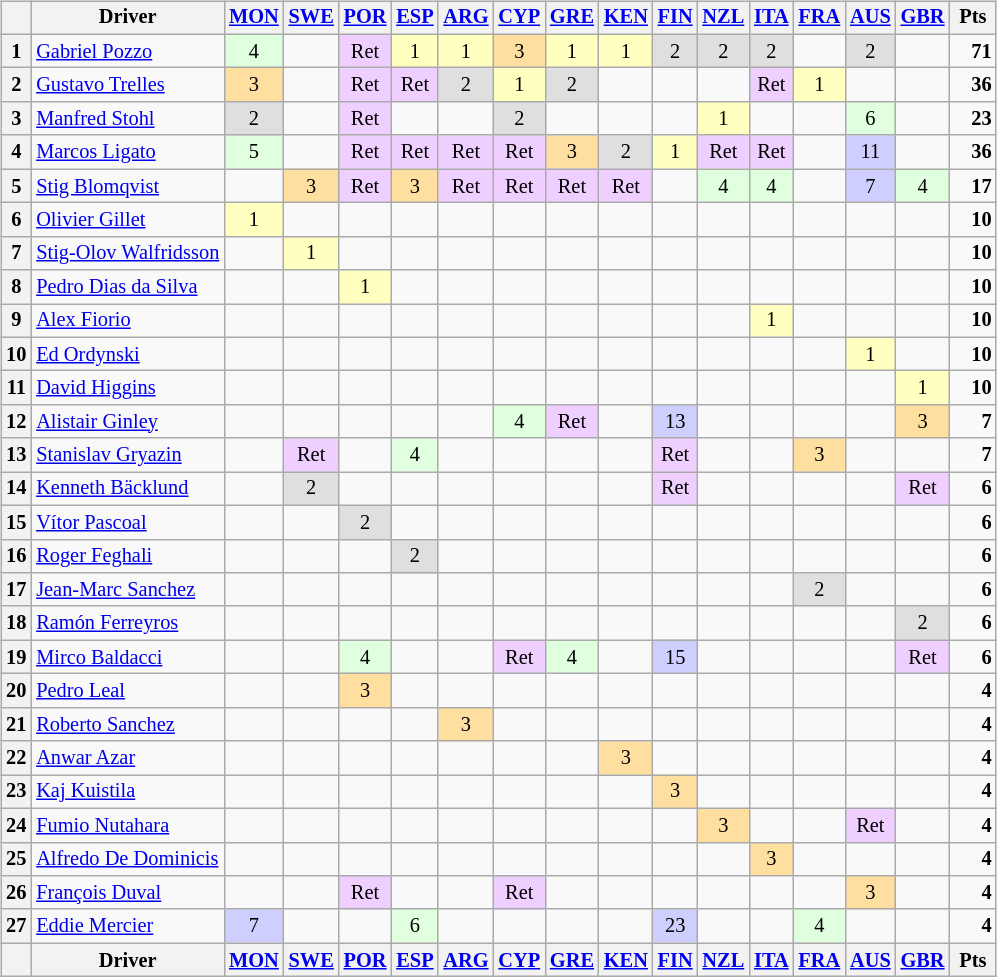<table>
<tr>
<td><br><table class="wikitable" style="font-size: 85%; text-align: center;">
<tr valign="top">
<th valign="middle"></th>
<th valign="middle">Driver</th>
<th><a href='#'>MON</a><br></th>
<th><a href='#'>SWE</a><br></th>
<th><a href='#'>POR</a><br></th>
<th><a href='#'>ESP</a><br></th>
<th><a href='#'>ARG</a><br></th>
<th><a href='#'>CYP</a><br></th>
<th><a href='#'>GRE</a><br></th>
<th><a href='#'>KEN</a><br></th>
<th><a href='#'>FIN</a><br></th>
<th><a href='#'>NZL</a><br></th>
<th><a href='#'>ITA</a><br></th>
<th><a href='#'>FRA</a><br></th>
<th><a href='#'>AUS</a><br></th>
<th><a href='#'>GBR</a><br></th>
<th valign="middle"> Pts </th>
</tr>
<tr>
<th>1</th>
<td align=left> <a href='#'>Gabriel Pozzo</a></td>
<td style="background:#dfffdf;">4</td>
<td></td>
<td style="background:#efcfff;">Ret</td>
<td style="background:#ffffbf;">1</td>
<td style="background:#ffffbf;">1</td>
<td style="background:#ffdf9f;">3</td>
<td style="background:#ffffbf;">1</td>
<td style="background:#ffffbf;">1</td>
<td style="background:#dfdfdf;">2</td>
<td style="background:#dfdfdf;">2</td>
<td style="background:#dfdfdf;">2</td>
<td></td>
<td style="background:#dfdfdf;">2</td>
<td></td>
<td align="right"><strong>71</strong></td>
</tr>
<tr>
<th>2</th>
<td align=left> <a href='#'>Gustavo Trelles</a></td>
<td style="background:#ffdf9f;">3</td>
<td></td>
<td style="background:#efcfff;">Ret</td>
<td style="background:#efcfff;">Ret</td>
<td style="background:#dfdfdf;">2</td>
<td style="background:#ffffbf;">1</td>
<td style="background:#dfdfdf;">2</td>
<td></td>
<td></td>
<td></td>
<td style="background:#efcfff;">Ret</td>
<td style="background:#ffffbf;">1</td>
<td></td>
<td></td>
<td align="right"><strong>36</strong></td>
</tr>
<tr>
<th>3</th>
<td align=left> <a href='#'>Manfred Stohl</a></td>
<td style="background:#dfdfdf;">2</td>
<td></td>
<td style="background:#efcfff;">Ret</td>
<td></td>
<td></td>
<td style="background:#dfdfdf;">2</td>
<td></td>
<td></td>
<td></td>
<td style="background:#ffffbf;">1</td>
<td></td>
<td></td>
<td style="background:#dfffdf;">6</td>
<td></td>
<td align="right"><strong>23</strong></td>
</tr>
<tr>
<th>4</th>
<td align=left> <a href='#'>Marcos Ligato</a></td>
<td style="background:#dfffdf;">5</td>
<td></td>
<td style="background:#efcfff;">Ret</td>
<td style="background:#efcfff;">Ret</td>
<td style="background:#efcfff;">Ret</td>
<td style="background:#efcfff;">Ret</td>
<td style="background:#ffdf9f;">3</td>
<td style="background:#dfdfdf;">2</td>
<td style="background:#ffffbf;">1</td>
<td style="background:#efcfff;">Ret</td>
<td style="background:#efcfff;">Ret</td>
<td></td>
<td style="background:#cfcfff;">11</td>
<td></td>
<td align="right"><strong>36</strong></td>
</tr>
<tr>
<th>5</th>
<td align=left> <a href='#'>Stig Blomqvist</a></td>
<td></td>
<td style="background:#ffdf9f;">3</td>
<td style="background:#efcfff;">Ret</td>
<td style="background:#ffdf9f;">3</td>
<td style="background:#efcfff;">Ret</td>
<td style="background:#efcfff;">Ret</td>
<td style="background:#efcfff;">Ret</td>
<td style="background:#efcfff;">Ret</td>
<td></td>
<td style="background:#dfffdf;">4</td>
<td style="background:#dfffdf;">4</td>
<td></td>
<td style="background:#cfcfff;">7</td>
<td style="background:#dfffdf;">4</td>
<td align="right"><strong>17</strong></td>
</tr>
<tr>
<th>6</th>
<td align=left> <a href='#'>Olivier Gillet</a></td>
<td style="background:#ffffbf;">1</td>
<td></td>
<td></td>
<td></td>
<td></td>
<td></td>
<td></td>
<td></td>
<td></td>
<td></td>
<td></td>
<td></td>
<td></td>
<td></td>
<td align="right"><strong>10</strong></td>
</tr>
<tr>
<th>7</th>
<td align=left> <a href='#'>Stig-Olov Walfridsson</a></td>
<td></td>
<td style="background:#ffffbf;">1</td>
<td></td>
<td></td>
<td></td>
<td></td>
<td></td>
<td></td>
<td></td>
<td></td>
<td></td>
<td></td>
<td></td>
<td></td>
<td align="right"><strong>10</strong></td>
</tr>
<tr>
<th>8</th>
<td align=left> <a href='#'>Pedro Dias da Silva</a></td>
<td></td>
<td></td>
<td style="background:#ffffbf;">1</td>
<td></td>
<td></td>
<td></td>
<td></td>
<td></td>
<td></td>
<td></td>
<td></td>
<td></td>
<td></td>
<td></td>
<td align="right"><strong>10</strong></td>
</tr>
<tr>
<th>9</th>
<td align=left> <a href='#'>Alex Fiorio</a></td>
<td></td>
<td></td>
<td></td>
<td></td>
<td></td>
<td></td>
<td></td>
<td></td>
<td></td>
<td></td>
<td style="background:#ffffbf;">1</td>
<td></td>
<td></td>
<td></td>
<td align="right"><strong>10</strong></td>
</tr>
<tr>
<th>10</th>
<td align=left> <a href='#'>Ed Ordynski</a></td>
<td></td>
<td></td>
<td></td>
<td></td>
<td></td>
<td></td>
<td></td>
<td></td>
<td></td>
<td></td>
<td></td>
<td></td>
<td style="background:#ffffbf;">1</td>
<td></td>
<td align="right"><strong>10</strong></td>
</tr>
<tr>
<th>11</th>
<td align=left> <a href='#'>David Higgins</a></td>
<td></td>
<td></td>
<td></td>
<td></td>
<td></td>
<td></td>
<td></td>
<td></td>
<td></td>
<td></td>
<td></td>
<td></td>
<td></td>
<td style="background:#ffffbf;">1</td>
<td align="right"><strong>10</strong></td>
</tr>
<tr>
<th>12</th>
<td align=left> <a href='#'>Alistair Ginley</a></td>
<td></td>
<td></td>
<td></td>
<td></td>
<td></td>
<td style="background:#dfffdf;">4</td>
<td style="background:#efcfff;">Ret</td>
<td></td>
<td style="background:#cfcfff;">13</td>
<td></td>
<td></td>
<td></td>
<td></td>
<td style="background:#ffdf9f;">3</td>
<td align="right"><strong>7</strong></td>
</tr>
<tr>
<th>13</th>
<td align=left> <a href='#'>Stanislav Gryazin</a></td>
<td></td>
<td style="background:#efcfff;">Ret</td>
<td></td>
<td style="background:#dfffdf;">4</td>
<td></td>
<td></td>
<td></td>
<td></td>
<td style="background:#efcfff;">Ret</td>
<td></td>
<td></td>
<td style="background:#ffdf9f;">3</td>
<td></td>
<td></td>
<td align="right"><strong>7</strong></td>
</tr>
<tr>
<th>14</th>
<td align=left> <a href='#'>Kenneth Bäcklund</a></td>
<td></td>
<td style="background:#dfdfdf;">2</td>
<td></td>
<td></td>
<td></td>
<td></td>
<td></td>
<td></td>
<td style="background:#efcfff;">Ret</td>
<td></td>
<td></td>
<td></td>
<td></td>
<td style="background:#efcfff;">Ret</td>
<td align="right"><strong>6</strong></td>
</tr>
<tr>
<th>15</th>
<td align=left nowrap> <a href='#'>Vítor Pascoal</a></td>
<td></td>
<td></td>
<td style="background:#dfdfdf;">2</td>
<td></td>
<td></td>
<td></td>
<td></td>
<td></td>
<td></td>
<td></td>
<td></td>
<td></td>
<td></td>
<td></td>
<td align="right"><strong>6</strong></td>
</tr>
<tr>
<th>16</th>
<td align=left nowrap> <a href='#'>Roger Feghali</a></td>
<td></td>
<td></td>
<td></td>
<td style="background:#dfdfdf;">2</td>
<td></td>
<td></td>
<td></td>
<td></td>
<td></td>
<td></td>
<td></td>
<td></td>
<td></td>
<td></td>
<td align="right"><strong>6</strong></td>
</tr>
<tr>
<th>17</th>
<td align=left> <a href='#'>Jean-Marc Sanchez</a></td>
<td></td>
<td></td>
<td></td>
<td></td>
<td></td>
<td></td>
<td></td>
<td></td>
<td></td>
<td></td>
<td></td>
<td style="background:#dfdfdf;">2</td>
<td></td>
<td></td>
<td align="right"><strong>6</strong></td>
</tr>
<tr>
<th>18</th>
<td align=left> <a href='#'>Ramón Ferreyros</a></td>
<td></td>
<td></td>
<td></td>
<td></td>
<td></td>
<td></td>
<td></td>
<td></td>
<td></td>
<td></td>
<td></td>
<td></td>
<td></td>
<td style="background:#dfdfdf;">2</td>
<td align="right"><strong>6</strong></td>
</tr>
<tr>
<th>19</th>
<td align=left> <a href='#'>Mirco Baldacci</a></td>
<td></td>
<td></td>
<td style="background:#dfffdf;">4</td>
<td></td>
<td></td>
<td style="background:#efcfff;">Ret</td>
<td style="background:#dfffdf;">4</td>
<td></td>
<td style="background:#cfcfff;">15</td>
<td></td>
<td></td>
<td></td>
<td></td>
<td style="background:#efcfff;">Ret</td>
<td align="right"><strong>6</strong></td>
</tr>
<tr>
<th>20</th>
<td align=left> <a href='#'>Pedro Leal</a></td>
<td></td>
<td></td>
<td style="background:#ffdf9f;">3</td>
<td></td>
<td></td>
<td></td>
<td></td>
<td></td>
<td></td>
<td></td>
<td></td>
<td></td>
<td></td>
<td></td>
<td align="right"><strong>4</strong></td>
</tr>
<tr>
<th>21</th>
<td align=left> <a href='#'>Roberto Sanchez</a></td>
<td></td>
<td></td>
<td></td>
<td></td>
<td style="background:#ffdf9f;">3</td>
<td></td>
<td></td>
<td></td>
<td></td>
<td></td>
<td></td>
<td></td>
<td></td>
<td></td>
<td align="right"><strong>4</strong></td>
</tr>
<tr>
<th>22</th>
<td align=left> <a href='#'>Anwar Azar</a></td>
<td></td>
<td></td>
<td></td>
<td></td>
<td></td>
<td></td>
<td></td>
<td style="background:#ffdf9f;">3</td>
<td></td>
<td></td>
<td></td>
<td></td>
<td></td>
<td></td>
<td align="right"><strong>4</strong></td>
</tr>
<tr>
<th>23</th>
<td align=left> <a href='#'>Kaj Kuistila</a></td>
<td></td>
<td></td>
<td></td>
<td></td>
<td></td>
<td></td>
<td></td>
<td></td>
<td style="background:#ffdf9f;">3</td>
<td></td>
<td></td>
<td></td>
<td></td>
<td></td>
<td align="right"><strong>4</strong></td>
</tr>
<tr>
<th>24</th>
<td align=left> <a href='#'>Fumio Nutahara</a></td>
<td></td>
<td></td>
<td></td>
<td></td>
<td></td>
<td></td>
<td></td>
<td></td>
<td></td>
<td style="background:#ffdf9f;">3</td>
<td></td>
<td></td>
<td style="background:#efcfff;">Ret</td>
<td></td>
<td align="right"><strong>4</strong></td>
</tr>
<tr>
<th>25</th>
<td align=left> <a href='#'>Alfredo De Dominicis</a></td>
<td></td>
<td></td>
<td></td>
<td></td>
<td></td>
<td></td>
<td></td>
<td></td>
<td></td>
<td></td>
<td style="background:#ffdf9f;">3</td>
<td></td>
<td></td>
<td></td>
<td align="right"><strong>4</strong></td>
</tr>
<tr>
<th>26</th>
<td align=left> <a href='#'>François Duval</a></td>
<td></td>
<td></td>
<td style="background:#efcfff;">Ret</td>
<td></td>
<td></td>
<td style="background:#efcfff;">Ret</td>
<td></td>
<td></td>
<td></td>
<td></td>
<td></td>
<td></td>
<td style="background:#ffdf9f;">3</td>
<td></td>
<td align="right"><strong>4</strong></td>
</tr>
<tr>
<th>27</th>
<td align=left> <a href='#'>Eddie Mercier</a></td>
<td style="background:#cfcfff;">7</td>
<td></td>
<td></td>
<td style="background:#dfffdf;">6</td>
<td></td>
<td></td>
<td></td>
<td></td>
<td style="background:#cfcfff;">23</td>
<td></td>
<td></td>
<td style="background:#dfffdf;">4</td>
<td></td>
<td></td>
<td align="right"><strong>4</strong></td>
</tr>
<tr valign="top">
<th valign="middle"></th>
<th valign="middle">Driver</th>
<th><a href='#'>MON</a><br></th>
<th><a href='#'>SWE</a><br></th>
<th><a href='#'>POR</a><br></th>
<th><a href='#'>ESP</a><br></th>
<th><a href='#'>ARG</a><br></th>
<th><a href='#'>CYP</a><br></th>
<th><a href='#'>GRE</a><br></th>
<th><a href='#'>KEN</a><br></th>
<th><a href='#'>FIN</a><br></th>
<th><a href='#'>NZL</a><br></th>
<th><a href='#'>ITA</a><br></th>
<th><a href='#'>FRA</a><br></th>
<th><a href='#'>AUS</a><br></th>
<th><a href='#'>GBR</a><br></th>
<th valign="middle"> Pts </th>
</tr>
</table>
</td>
<td valign="top"><br></td>
</tr>
</table>
